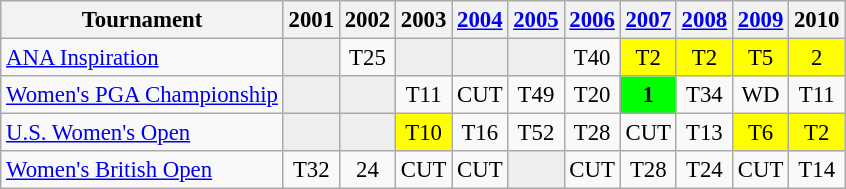<table class="wikitable" style="font-size:95%;text-align:center;">
<tr>
<th>Tournament</th>
<th>2001</th>
<th>2002</th>
<th>2003</th>
<th><a href='#'>2004</a></th>
<th><a href='#'>2005</a></th>
<th><a href='#'>2006</a></th>
<th><a href='#'>2007</a></th>
<th><a href='#'>2008</a></th>
<th><a href='#'>2009</a></th>
<th>2010</th>
</tr>
<tr>
<td align=left><a href='#'>ANA Inspiration</a></td>
<td style="background:#eeeeee;"></td>
<td>T25</td>
<td style="background:#eeeeee;"></td>
<td style="background:#eeeeee;"></td>
<td style="background:#eeeeee;"></td>
<td>T40</td>
<td style="background:yellow;">T2</td>
<td style="background:yellow;">T2</td>
<td style="background:yellow;">T5</td>
<td style="background:yellow;">2</td>
</tr>
<tr>
<td align=left><a href='#'>Women's PGA Championship</a></td>
<td style="background:#eeeeee;"></td>
<td style="background:#eeeeee;"></td>
<td>T11</td>
<td>CUT</td>
<td>T49</td>
<td>T20</td>
<td style="background:lime;"><strong>1</strong></td>
<td>T34</td>
<td>WD</td>
<td>T11</td>
</tr>
<tr>
<td align=left><a href='#'>U.S. Women's Open</a></td>
<td style="background:#eeeeee;"></td>
<td style="background:#eeeeee;"></td>
<td style="background:yellow;">T10</td>
<td>T16</td>
<td>T52</td>
<td>T28</td>
<td>CUT</td>
<td>T13</td>
<td style="background:yellow;">T6</td>
<td style="background:yellow;">T2</td>
</tr>
<tr>
<td align=left><a href='#'>Women's British Open</a></td>
<td>T32</td>
<td>24</td>
<td>CUT</td>
<td>CUT</td>
<td style="background:#eeeeee;"></td>
<td>CUT</td>
<td>T28</td>
<td>T24</td>
<td>CUT</td>
<td>T14</td>
</tr>
</table>
